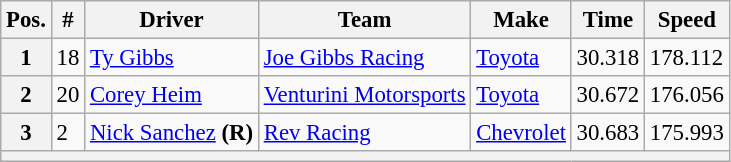<table class="wikitable" style="font-size:95%">
<tr>
<th>Pos.</th>
<th>#</th>
<th>Driver</th>
<th>Team</th>
<th>Make</th>
<th>Time</th>
<th>Speed</th>
</tr>
<tr>
<th>1</th>
<td>18</td>
<td><a href='#'>Ty Gibbs</a></td>
<td><a href='#'>Joe Gibbs Racing</a></td>
<td><a href='#'>Toyota</a></td>
<td>30.318</td>
<td>178.112</td>
</tr>
<tr>
<th>2</th>
<td>20</td>
<td><a href='#'>Corey Heim</a></td>
<td><a href='#'>Venturini Motorsports</a></td>
<td><a href='#'>Toyota</a></td>
<td>30.672</td>
<td>176.056</td>
</tr>
<tr>
<th>3</th>
<td>2</td>
<td><a href='#'>Nick Sanchez</a> <strong>(R)</strong></td>
<td><a href='#'>Rev Racing</a></td>
<td><a href='#'>Chevrolet</a></td>
<td>30.683</td>
<td>175.993</td>
</tr>
<tr>
<th colspan="7"></th>
</tr>
</table>
